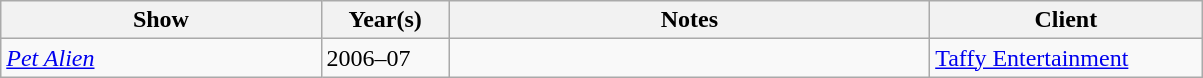<table class="wikitable sortable" style="width: auto style="width:75%; table-layout: fixed">
<tr>
<th style="width:20%;">Show</th>
<th style="width:8%;">Year(s)</th>
<th style="width:30%;" class="unsortable">Notes</th>
<th style="width:17%;">Client</th>
</tr>
<tr>
<td><em><a href='#'>Pet Alien</a></em></td>
<td>2006–07</td>
<td></td>
<td><a href='#'>Taffy Entertainment</a></td>
</tr>
</table>
